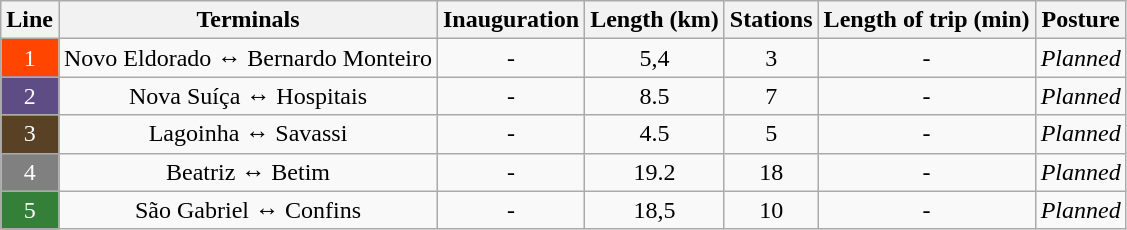<table class="wikitable">
<tr>
<th Align = "center">Line</th>
<th Align = "center">Terminals</th>
<th Align = "center">Inauguration</th>
<th Align = "center">Length (km)</th>
<th Align = "center">Stations</th>
<th Align = "center">Length of trip (min)</th>
<th Align = "center">Posture</th>
</tr>
<tr>
<td bgcolor="OrangeRed" align="center" style="color:white">1</td>
<td align="center">Novo Eldorado ↔ Bernardo Monteiro</td>
<td align="center">-</td>
<td align="center">5,4</td>
<td align="center">3</td>
<td align="center">-</td>
<td align="center"><em>Planned</em></td>
</tr>
<tr>
<td bgcolor="#5e4d85" align="center" style="color:white">2</td>
<td align="center">Nova Suíça ↔ Hospitais</td>
<td align="center">-</td>
<td align="center">8.5</td>
<td align="center">7</td>
<td align="center">-</td>
<td align="center"><em>Planned</em></td>
</tr>
<tr>
<td bgcolor="#594126" align="center" style="color:white">3</td>
<td align="center">Lagoinha ↔ Savassi</td>
<td align="center">-</td>
<td align="center">4.5</td>
<td align="center">5</td>
<td align="center">-</td>
<td align="center"><em>Planned</em></td>
</tr>
<tr>
<td bgcolor="#808080" align="center" style="color:white">4</td>
<td align="center">Beatriz ↔ Betim</td>
<td align="center">-</td>
<td align="center">19.2</td>
<td align="center">18</td>
<td align="center">-</td>
<td align="center"><em>Planned</em></td>
</tr>
<tr>
<td bgcolor="#348039" align="center" style="color:white">5</td>
<td align="center">São Gabriel ↔ Confins</td>
<td align="center">-</td>
<td align="center">18,5</td>
<td align="center">10</td>
<td align="center">-</td>
<td align="center"><em>Planned</em></td>
</tr>
</table>
